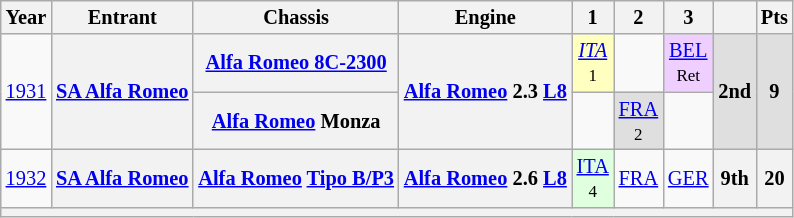<table class="wikitable" style="text-align:center; font-size:85%">
<tr>
<th>Year</th>
<th>Entrant</th>
<th>Chassis</th>
<th>Engine</th>
<th>1</th>
<th>2</th>
<th>3</th>
<th></th>
<th>Pts</th>
</tr>
<tr>
<td rowspan=2><a href='#'>1931</a></td>
<th rowspan=2 nowrap><a href='#'>SA Alfa Romeo</a></th>
<th nowrap><a href='#'>Alfa Romeo 8C-2300</a></th>
<th rowspan=2 nowrap><a href='#'>Alfa Romeo</a> 2.3 <a href='#'>L8</a></th>
<td style="background:#FFFFBF;"><em><a href='#'>ITA</a></em><br><small>1</small></td>
<td></td>
<td style="background:#EFCFFF;"><a href='#'>BEL</a><br><small>Ret</small></td>
<th rowspan=2 style="background:#DFDFDF;">2nd</th>
<th rowspan=2 style="background:#DFDFDF;">9</th>
</tr>
<tr>
<th><a href='#'>Alfa Romeo</a> Monza</th>
<td></td>
<td style="background:#DFDFDF;"><a href='#'>FRA</a><br><small>2</small></td>
<td></td>
</tr>
<tr>
<td><a href='#'>1932</a></td>
<th nowrap><a href='#'>SA Alfa Romeo</a></th>
<th nowrap><a href='#'>Alfa Romeo</a> <a href='#'>Tipo B/P3</a></th>
<th nowrap><a href='#'>Alfa Romeo</a> 2.6 <a href='#'>L8</a></th>
<td style="background:#DFFFDF;"><a href='#'>ITA</a><br><small>4</small></td>
<td><a href='#'>FRA</a></td>
<td><a href='#'>GER</a></td>
<th>9th</th>
<th>20</th>
</tr>
<tr>
<th colspan=9></th>
</tr>
</table>
